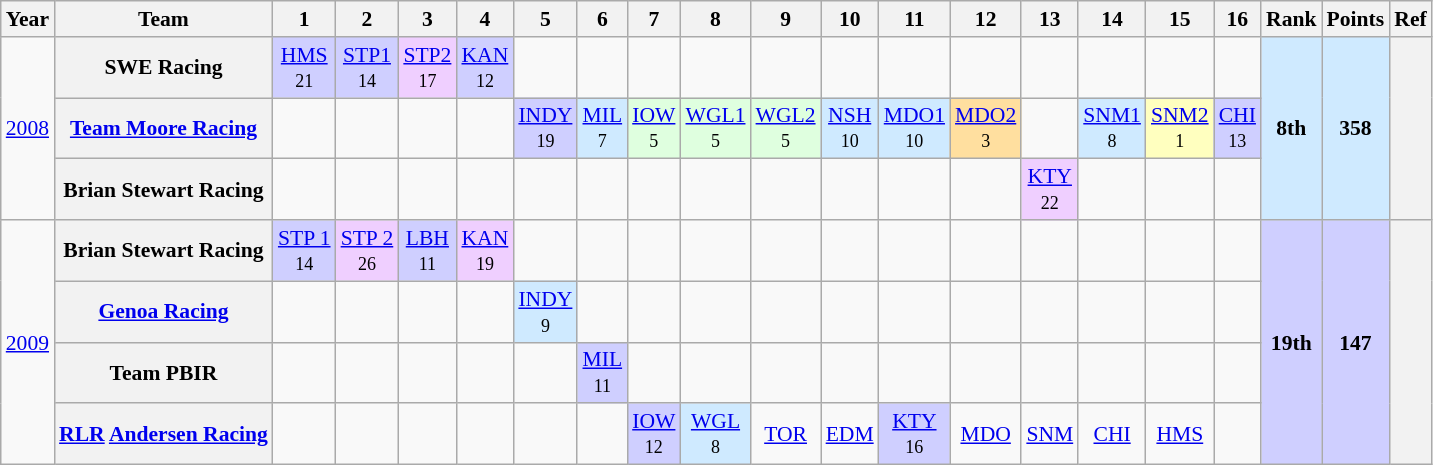<table class="wikitable" style="text-align:center; font-size:90%">
<tr>
<th>Year</th>
<th>Team</th>
<th>1</th>
<th>2</th>
<th>3</th>
<th>4</th>
<th>5</th>
<th>6</th>
<th>7</th>
<th>8</th>
<th>9</th>
<th>10</th>
<th>11</th>
<th>12</th>
<th>13</th>
<th>14</th>
<th>15</th>
<th>16</th>
<th>Rank</th>
<th>Points</th>
<th>Ref</th>
</tr>
<tr>
<td rowspan=3><a href='#'>2008</a></td>
<th>SWE Racing</th>
<td style="background:#CFCFFF;"><a href='#'>HMS</a><br><small>21</small></td>
<td style="background:#CFCFFF;"><a href='#'>STP1</a><br><small>14</small></td>
<td style="background:#EFCFFF;"><a href='#'>STP2</a><br><small>17</small></td>
<td style="background:#CFCFFF;"><a href='#'>KAN</a><br><small>12</small></td>
<td></td>
<td></td>
<td></td>
<td></td>
<td></td>
<td></td>
<td></td>
<td></td>
<td></td>
<td></td>
<td></td>
<td></td>
<td rowspan=3 style="background:#CFEAFF;"><strong>8th</strong></td>
<td rowspan=3 style="background:#CFEAFF;"><strong>358</strong></td>
<th rowspan=3></th>
</tr>
<tr>
<th><a href='#'>Team Moore Racing</a></th>
<td></td>
<td></td>
<td></td>
<td></td>
<td style="background:#CFCFFF;"><a href='#'>INDY</a><br><small>19</small></td>
<td style="background:#CFEAFF;"><a href='#'>MIL</a><br><small>7</small></td>
<td style="background:#DFFFDF;"><a href='#'>IOW</a><br><small>5</small></td>
<td style="background:#DFFFDF;"><a href='#'>WGL1</a><br><small>5</small></td>
<td style="background:#DFFFDF;"><a href='#'>WGL2</a><br><small>5</small></td>
<td style="background:#CFEAFF;"><a href='#'>NSH</a><br><small>10</small></td>
<td style="background:#CFEAFF;"><a href='#'>MDO1</a><br><small>10</small></td>
<td style="background:#FFDF9F;"><a href='#'>MDO2</a><br><small>3</small></td>
<td></td>
<td style="background:#CFEAFF;"><a href='#'>SNM1</a><br><small>8</small></td>
<td style="background:#FFFFBF;"><a href='#'>SNM2</a><br><small>1</small></td>
<td style="background:#CFCFFF;"><a href='#'>CHI</a><br><small>13</small></td>
</tr>
<tr>
<th>Brian Stewart Racing</th>
<td></td>
<td></td>
<td></td>
<td></td>
<td></td>
<td></td>
<td></td>
<td></td>
<td></td>
<td></td>
<td></td>
<td></td>
<td style="background:#EFCFFF;"><a href='#'>KTY</a><br><small>22</small></td>
<td></td>
<td></td>
<td></td>
</tr>
<tr>
<td rowspan=4><a href='#'>2009</a></td>
<th>Brian Stewart Racing</th>
<td style="background:#CFCFFF;"><a href='#'>STP 1</a><br><small>14</small></td>
<td style="background:#EFCFFF;"><a href='#'>STP 2</a><br><small>26</small></td>
<td style="background:#CFCFFF;"><a href='#'>LBH</a><br><small>11</small></td>
<td style="background:#EFCFFF;"><a href='#'>KAN</a><br><small>19</small></td>
<td></td>
<td></td>
<td></td>
<td></td>
<td></td>
<td></td>
<td></td>
<td></td>
<td></td>
<td></td>
<td></td>
<td></td>
<td rowspan=4 style="background:#CFCFFF;"><strong>19th</strong></td>
<td rowspan=4 style="background:#CFCFFF;"><strong>147</strong></td>
<th rowspan=4></th>
</tr>
<tr>
<th><a href='#'>Genoa Racing</a></th>
<td></td>
<td></td>
<td></td>
<td></td>
<td style="background:#CFEAFF;"><a href='#'>INDY</a><br><small>9</small></td>
<td></td>
<td></td>
<td></td>
<td></td>
<td></td>
<td></td>
<td></td>
<td></td>
<td></td>
<td></td>
<td></td>
</tr>
<tr>
<th>Team PBIR</th>
<td></td>
<td></td>
<td></td>
<td></td>
<td></td>
<td style="background:#CFCFFF;"><a href='#'>MIL</a><br><small>11</small></td>
<td></td>
<td></td>
<td></td>
<td></td>
<td></td>
<td></td>
<td></td>
<td></td>
<td></td>
<td></td>
</tr>
<tr>
<th><a href='#'>RLR</a> <a href='#'>Andersen Racing</a></th>
<td></td>
<td></td>
<td></td>
<td></td>
<td></td>
<td></td>
<td style="background:#CFCFFF;"><a href='#'>IOW</a><br><small>12</small></td>
<td style="background:#CFEAFF;"><a href='#'>WGL</a><br><small>8</small></td>
<td><a href='#'>TOR</a></td>
<td><a href='#'>EDM</a></td>
<td style="background:#CFCFFF;"><a href='#'>KTY</a><br><small>16</small></td>
<td><a href='#'>MDO</a></td>
<td><a href='#'>SNM</a></td>
<td><a href='#'>CHI</a></td>
<td><a href='#'>HMS</a></td>
<td></td>
</tr>
</table>
